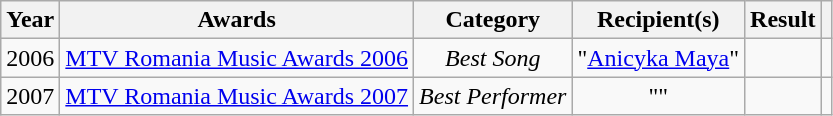<table class="wikitable" border="1">
<tr>
<th>Year</th>
<th>Awards</th>
<th>Category</th>
<th>Recipient(s)</th>
<th>Result</th>
<th></th>
</tr>
<tr>
<td rowspan="1">2006</td>
<td rowspan="1"><a href='#'>MTV Romania Music Awards 2006</a></td>
<td align=center><em>Best Song</em></td>
<td align=center>"<a href='#'>Anicyka Maya</a>"</td>
<td></td>
<td align=center></td>
</tr>
<tr>
<td rowspan="1">2007</td>
<td rowspan="1"><a href='#'>MTV Romania Music Awards 2007</a></td>
<td align=center><em>Best Performer</em></td>
<td align=center>""</td>
<td></td>
<td align=center></td>
</tr>
</table>
